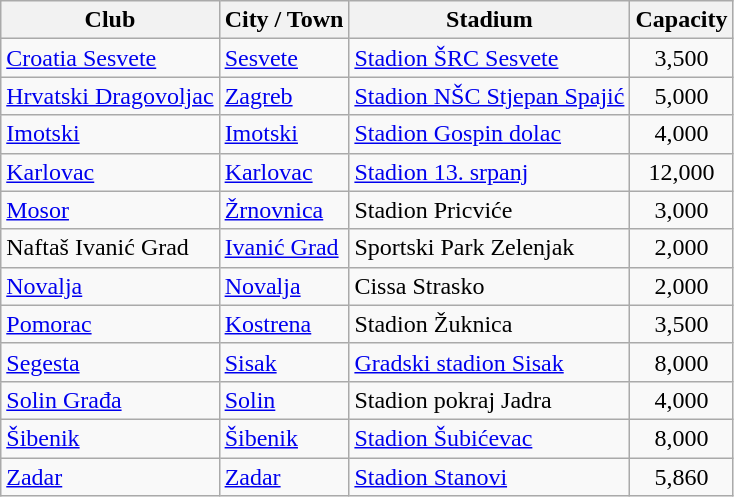<table class="wikitable sortable">
<tr>
<th>Club</th>
<th>City / Town</th>
<th>Stadium</th>
<th>Capacity</th>
</tr>
<tr>
<td><a href='#'>Croatia Sesvete</a></td>
<td><a href='#'>Sesvete</a></td>
<td><a href='#'>Stadion ŠRC Sesvete</a></td>
<td align="center">3,500</td>
</tr>
<tr>
<td><a href='#'>Hrvatski Dragovoljac</a></td>
<td><a href='#'>Zagreb</a></td>
<td><a href='#'>Stadion NŠC Stjepan Spajić</a></td>
<td align="center">5,000</td>
</tr>
<tr>
<td><a href='#'>Imotski</a></td>
<td><a href='#'>Imotski</a></td>
<td><a href='#'>Stadion Gospin dolac</a></td>
<td align="center">4,000</td>
</tr>
<tr>
<td><a href='#'>Karlovac</a></td>
<td><a href='#'>Karlovac</a></td>
<td><a href='#'>Stadion 13. srpanj</a></td>
<td align="center">12,000</td>
</tr>
<tr>
<td><a href='#'>Mosor</a></td>
<td><a href='#'>Žrnovnica</a></td>
<td>Stadion Pricviće</td>
<td align="center">3,000</td>
</tr>
<tr>
<td>Naftaš Ivanić Grad</td>
<td><a href='#'>Ivanić Grad</a></td>
<td>Sportski Park Zelenjak</td>
<td align="center">2,000</td>
</tr>
<tr>
<td><a href='#'>Novalja</a></td>
<td><a href='#'>Novalja</a></td>
<td>Cissa Strasko</td>
<td align="center">2,000</td>
</tr>
<tr>
<td><a href='#'>Pomorac</a></td>
<td><a href='#'>Kostrena</a></td>
<td>Stadion Žuknica</td>
<td align="center">3,500</td>
</tr>
<tr>
<td><a href='#'>Segesta</a></td>
<td><a href='#'>Sisak</a></td>
<td><a href='#'>Gradski stadion Sisak</a></td>
<td align="center">8,000</td>
</tr>
<tr>
<td><a href='#'>Solin Građa</a></td>
<td><a href='#'>Solin</a></td>
<td>Stadion pokraj Jadra</td>
<td align="center">4,000</td>
</tr>
<tr>
<td><a href='#'>Šibenik</a></td>
<td><a href='#'>Šibenik</a></td>
<td><a href='#'>Stadion Šubićevac</a></td>
<td align="center">8,000</td>
</tr>
<tr>
<td><a href='#'>Zadar</a></td>
<td><a href='#'>Zadar</a></td>
<td><a href='#'>Stadion Stanovi</a></td>
<td align="center">5,860</td>
</tr>
</table>
